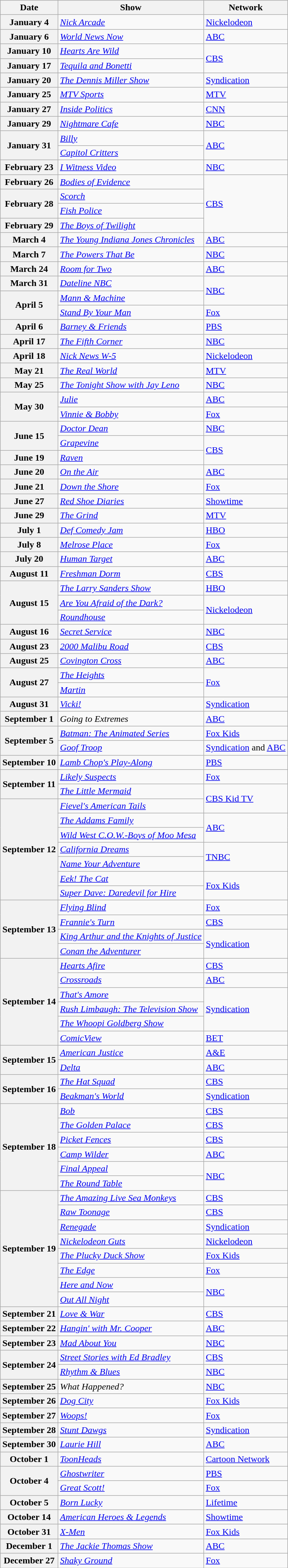<table class="wikitable sortable">
<tr>
<th>Date</th>
<th>Show</th>
<th>Network</th>
</tr>
<tr>
<th>January 4</th>
<td><em><a href='#'>Nick Arcade</a></em></td>
<td><a href='#'>Nickelodeon</a></td>
</tr>
<tr>
<th>January 6</th>
<td><em><a href='#'>World News Now</a></em></td>
<td><a href='#'>ABC</a></td>
</tr>
<tr>
<th>January 10</th>
<td><em><a href='#'>Hearts Are Wild</a></em></td>
<td rowspan="2"><a href='#'>CBS</a></td>
</tr>
<tr>
<th>January 17</th>
<td><em><a href='#'>Tequila and Bonetti</a></em></td>
</tr>
<tr>
<th>January 20</th>
<td><em><a href='#'>The Dennis Miller Show</a></em></td>
<td><a href='#'>Syndication</a></td>
</tr>
<tr>
<th>January 25</th>
<td><em><a href='#'>MTV Sports</a></em></td>
<td><a href='#'>MTV</a></td>
</tr>
<tr>
<th>January 27</th>
<td><em><a href='#'>Inside Politics</a></em></td>
<td><a href='#'>CNN</a></td>
</tr>
<tr>
<th>January 29</th>
<td><em><a href='#'>Nightmare Cafe</a></em></td>
<td><a href='#'>NBC</a></td>
</tr>
<tr>
<th rowspan="2">January 31</th>
<td><em><a href='#'>Billy</a></em></td>
<td rowspan="2"><a href='#'>ABC</a></td>
</tr>
<tr>
<td><em><a href='#'>Capitol Critters</a></em></td>
</tr>
<tr>
<th>February 23</th>
<td><em><a href='#'>I Witness Video</a></em></td>
<td><a href='#'>NBC</a></td>
</tr>
<tr>
<th>February 26</th>
<td><em><a href='#'>Bodies of Evidence</a></em></td>
<td rowspan="4"><a href='#'>CBS</a></td>
</tr>
<tr>
<th rowspan="2">February 28</th>
<td><em><a href='#'>Scorch</a></em></td>
</tr>
<tr>
<td><em><a href='#'>Fish Police</a></em></td>
</tr>
<tr>
<th>February 29</th>
<td><em><a href='#'>The Boys of Twilight</a></em></td>
</tr>
<tr>
<th>March 4</th>
<td><em><a href='#'>The Young Indiana Jones Chronicles</a></em></td>
<td><a href='#'>ABC</a></td>
</tr>
<tr>
<th>March 7</th>
<td><em><a href='#'>The Powers That Be</a></em></td>
<td><a href='#'>NBC</a></td>
</tr>
<tr>
<th>March 24</th>
<td><em><a href='#'>Room for Two</a></em></td>
<td><a href='#'>ABC</a></td>
</tr>
<tr>
<th>March 31</th>
<td><em><a href='#'>Dateline NBC</a></em></td>
<td rowspan="2"><a href='#'>NBC</a></td>
</tr>
<tr>
<th rowspan="2">April 5</th>
<td><em><a href='#'>Mann & Machine</a></em></td>
</tr>
<tr>
<td><em><a href='#'>Stand By Your Man</a></em></td>
<td><a href='#'>Fox</a></td>
</tr>
<tr>
<th>April 6</th>
<td><em><a href='#'>Barney & Friends</a></em></td>
<td><a href='#'>PBS</a></td>
</tr>
<tr>
<th>April 17</th>
<td><em><a href='#'>The Fifth Corner</a></em></td>
<td><a href='#'>NBC</a></td>
</tr>
<tr>
<th>April 18</th>
<td><em><a href='#'>Nick News W-5</a></em></td>
<td><a href='#'>Nickelodeon</a></td>
</tr>
<tr>
<th>May 21</th>
<td><em><a href='#'>The Real World</a></em></td>
<td><a href='#'>MTV</a></td>
</tr>
<tr>
<th>May 25</th>
<td><em><a href='#'>The Tonight Show with Jay Leno</a></em></td>
<td><a href='#'>NBC</a></td>
</tr>
<tr>
<th rowspan="2">May 30</th>
<td><em><a href='#'>Julie</a></em></td>
<td><a href='#'>ABC</a></td>
</tr>
<tr>
<td><em><a href='#'>Vinnie & Bobby</a></em></td>
<td><a href='#'>Fox</a></td>
</tr>
<tr>
<th rowspan="2">June 15</th>
<td><em><a href='#'>Doctor Dean</a></em></td>
<td><a href='#'>NBC</a></td>
</tr>
<tr>
<td><em><a href='#'>Grapevine</a></em></td>
<td rowspan="2"><a href='#'>CBS</a></td>
</tr>
<tr>
<th>June 19</th>
<td><em><a href='#'>Raven</a></em></td>
</tr>
<tr>
<th>June 20</th>
<td><em><a href='#'>On the Air</a></em></td>
<td><a href='#'>ABC</a></td>
</tr>
<tr>
<th>June 21</th>
<td><em><a href='#'>Down the Shore</a></em></td>
<td><a href='#'>Fox</a></td>
</tr>
<tr>
<th>June 27</th>
<td><em><a href='#'>Red Shoe Diaries</a></em></td>
<td><a href='#'>Showtime</a></td>
</tr>
<tr>
<th>June 29</th>
<td><em><a href='#'>The Grind</a></em></td>
<td><a href='#'>MTV</a></td>
</tr>
<tr>
<th>July 1</th>
<td><em><a href='#'>Def Comedy Jam</a></em></td>
<td><a href='#'>HBO</a></td>
</tr>
<tr>
<th>July 8</th>
<td><em><a href='#'>Melrose Place</a></em></td>
<td><a href='#'>Fox</a></td>
</tr>
<tr>
<th>July 20</th>
<td><em><a href='#'>Human Target</a></em></td>
<td><a href='#'>ABC</a></td>
</tr>
<tr>
<th>August 11</th>
<td><em><a href='#'>Freshman Dorm</a></em></td>
<td><a href='#'>CBS</a></td>
</tr>
<tr>
<th rowspan="3">August 15</th>
<td><em><a href='#'>The Larry Sanders Show</a></em></td>
<td><a href='#'>HBO</a></td>
</tr>
<tr>
<td><em><a href='#'>Are You Afraid of the Dark?</a></em></td>
<td rowspan="2"><a href='#'>Nickelodeon</a></td>
</tr>
<tr>
<td><em><a href='#'>Roundhouse</a></em></td>
</tr>
<tr>
<th>August 16</th>
<td><em><a href='#'>Secret Service</a></em></td>
<td><a href='#'>NBC</a></td>
</tr>
<tr>
<th>August 23</th>
<td><em><a href='#'>2000 Malibu Road</a></em></td>
<td><a href='#'>CBS</a></td>
</tr>
<tr>
<th>August 25</th>
<td><em><a href='#'>Covington Cross</a></em></td>
<td><a href='#'>ABC</a></td>
</tr>
<tr>
<th rowspan="2">August 27</th>
<td><em><a href='#'>The Heights</a></em></td>
<td rowspan="2"><a href='#'>Fox</a></td>
</tr>
<tr>
<td><em><a href='#'>Martin</a></em></td>
</tr>
<tr>
<th>August 31</th>
<td><em><a href='#'>Vicki!</a></em></td>
<td><a href='#'>Syndication</a></td>
</tr>
<tr>
<th>September 1</th>
<td><em>Going to Extremes</em></td>
<td><a href='#'>ABC</a></td>
</tr>
<tr>
<th rowspan="2">September 5</th>
<td><em><a href='#'>Batman: The Animated Series</a></em></td>
<td><a href='#'>Fox Kids</a></td>
</tr>
<tr>
<td><em><a href='#'>Goof Troop</a></em></td>
<td><a href='#'>Syndication</a> and <a href='#'>ABC</a></td>
</tr>
<tr>
<th>September 10</th>
<td><em><a href='#'>Lamb Chop's Play-Along</a></em></td>
<td><a href='#'>PBS</a></td>
</tr>
<tr>
<th rowspan="2">September 11</th>
<td><em><a href='#'>Likely Suspects</a></em></td>
<td><a href='#'>Fox</a></td>
</tr>
<tr>
<td><em><a href='#'>The Little Mermaid</a></em></td>
<td rowspan="2"><a href='#'>CBS Kid TV</a></td>
</tr>
<tr>
<th rowspan="7">September 12</th>
<td><em><a href='#'>Fievel's American Tails</a></em></td>
</tr>
<tr>
<td><em><a href='#'>The Addams Family</a></em></td>
<td rowspan="2"><a href='#'>ABC</a></td>
</tr>
<tr>
<td><em><a href='#'>Wild West C.O.W.-Boys of Moo Mesa</a></em></td>
</tr>
<tr>
<td><em><a href='#'>California Dreams</a></em></td>
<td rowspan="2"><a href='#'>TNBC</a></td>
</tr>
<tr>
<td><em><a href='#'>Name Your Adventure</a></em></td>
</tr>
<tr>
<td><em><a href='#'>Eek! The Cat</a></em></td>
<td rowspan="2"><a href='#'>Fox Kids</a></td>
</tr>
<tr>
<td><em><a href='#'>Super Dave: Daredevil for Hire</a></em></td>
</tr>
<tr>
<th rowspan="4">September 13</th>
<td><em><a href='#'>Flying Blind</a></em></td>
<td><a href='#'>Fox</a></td>
</tr>
<tr>
<td><em><a href='#'>Frannie's Turn</a></em></td>
<td><a href='#'>CBS</a></td>
</tr>
<tr>
<td><em><a href='#'>King Arthur and the Knights of Justice</a></em></td>
<td rowspan="2"><a href='#'>Syndication</a></td>
</tr>
<tr>
<td><em><a href='#'>Conan the Adventurer</a></em></td>
</tr>
<tr>
<th rowspan="6">September 14</th>
<td><em><a href='#'>Hearts Afire</a></em></td>
<td><a href='#'>CBS</a></td>
</tr>
<tr>
<td><em><a href='#'>Crossroads</a></em></td>
<td><a href='#'>ABC</a></td>
</tr>
<tr>
<td><em><a href='#'>That's Amore</a></em></td>
<td rowspan="3"><a href='#'>Syndication</a></td>
</tr>
<tr>
<td><em><a href='#'>Rush Limbaugh: The Television Show</a></em></td>
</tr>
<tr>
<td><em><a href='#'>The Whoopi Goldberg Show</a></em></td>
</tr>
<tr>
<td><em><a href='#'>ComicView</a></em></td>
<td><a href='#'>BET</a></td>
</tr>
<tr>
<th rowspan="2">September 15</th>
<td><em><a href='#'>American Justice</a></em></td>
<td><a href='#'>A&E</a></td>
</tr>
<tr>
<td><em><a href='#'>Delta</a></em></td>
<td><a href='#'>ABC</a></td>
</tr>
<tr>
<th rowspan="2">September 16</th>
<td><em><a href='#'>The Hat Squad</a></em></td>
<td><a href='#'>CBS</a></td>
</tr>
<tr>
<td><em><a href='#'>Beakman's World</a></em></td>
<td><a href='#'>Syndication</a></td>
</tr>
<tr>
<th rowspan="6">September 18</th>
<td><em><a href='#'>Bob</a></em></td>
<td><a href='#'>CBS</a></td>
</tr>
<tr>
<td><em><a href='#'>The Golden Palace</a></em></td>
<td><a href='#'>CBS</a></td>
</tr>
<tr>
<td><em><a href='#'>Picket Fences</a></em></td>
<td><a href='#'>CBS</a></td>
</tr>
<tr>
<td><em><a href='#'>Camp Wilder</a></em></td>
<td><a href='#'>ABC</a></td>
</tr>
<tr>
<td><em><a href='#'>Final Appeal</a></em></td>
<td rowspan="2"><a href='#'>NBC</a></td>
</tr>
<tr>
<td><em><a href='#'>The Round Table</a></em></td>
</tr>
<tr>
<th rowspan="8">September 19</th>
<td><em><a href='#'>The Amazing Live Sea Monkeys</a></em></td>
<td><a href='#'>CBS</a></td>
</tr>
<tr>
<td><em><a href='#'>Raw Toonage</a></em></td>
<td><a href='#'>CBS</a></td>
</tr>
<tr>
<td><em><a href='#'>Renegade</a></em></td>
<td><a href='#'>Syndication</a></td>
</tr>
<tr>
<td><em><a href='#'>Nickelodeon Guts</a></em></td>
<td><a href='#'>Nickelodeon</a></td>
</tr>
<tr>
<td><em><a href='#'>The Plucky Duck Show</a></em></td>
<td><a href='#'>Fox Kids</a></td>
</tr>
<tr>
<td><em><a href='#'>The Edge</a></em></td>
<td><a href='#'>Fox</a></td>
</tr>
<tr>
<td><em><a href='#'>Here and Now</a></em></td>
<td rowspan="2"><a href='#'>NBC</a></td>
</tr>
<tr>
<td><em><a href='#'>Out All Night</a></em></td>
</tr>
<tr>
<th>September 21</th>
<td><em><a href='#'>Love & War</a></em></td>
<td><a href='#'>CBS</a></td>
</tr>
<tr>
<th>September 22</th>
<td><em><a href='#'>Hangin' with Mr. Cooper</a></em></td>
<td><a href='#'>ABC</a></td>
</tr>
<tr>
<th>September 23</th>
<td><em><a href='#'>Mad About You</a></em></td>
<td><a href='#'>NBC</a></td>
</tr>
<tr>
<th rowspan="2">September 24</th>
<td><em><a href='#'>Street Stories with Ed Bradley</a></em></td>
<td><a href='#'>CBS</a></td>
</tr>
<tr>
<td><em><a href='#'>Rhythm & Blues</a></em></td>
<td><a href='#'>NBC</a></td>
</tr>
<tr>
<th>September 25</th>
<td><em>What Happened?</em></td>
<td><a href='#'>NBC</a></td>
</tr>
<tr>
<th>September 26</th>
<td><em><a href='#'>Dog City</a></em></td>
<td><a href='#'>Fox Kids</a></td>
</tr>
<tr>
<th>September 27</th>
<td><em><a href='#'>Woops!</a></em></td>
<td><a href='#'>Fox</a></td>
</tr>
<tr>
<th>September 28</th>
<td><em><a href='#'>Stunt Dawgs</a></em></td>
<td><a href='#'>Syndication</a></td>
</tr>
<tr>
<th>September 30</th>
<td><em><a href='#'>Laurie Hill</a></em></td>
<td><a href='#'>ABC</a></td>
</tr>
<tr>
<th>October 1</th>
<td><em><a href='#'>ToonHeads</a></em></td>
<td><a href='#'>Cartoon Network</a></td>
</tr>
<tr>
<th rowspan="2">October 4</th>
<td><em><a href='#'>Ghostwriter</a></em></td>
<td><a href='#'>PBS</a></td>
</tr>
<tr>
<td><em><a href='#'>Great Scott!</a></em></td>
<td><a href='#'>Fox</a></td>
</tr>
<tr>
<th>October 5</th>
<td><em><a href='#'>Born Lucky</a></em></td>
<td><a href='#'>Lifetime</a></td>
</tr>
<tr>
<th>October 14</th>
<td><em><a href='#'>American Heroes & Legends</a></em></td>
<td><a href='#'>Showtime</a></td>
</tr>
<tr>
<th>October 31</th>
<td><em><a href='#'>X-Men</a></em></td>
<td><a href='#'>Fox Kids</a></td>
</tr>
<tr>
<th>December 1</th>
<td><em><a href='#'>The Jackie Thomas Show</a></em></td>
<td><a href='#'>ABC</a></td>
</tr>
<tr>
<th>December 27</th>
<td><em><a href='#'>Shaky Ground</a></em></td>
<td><a href='#'>Fox</a></td>
</tr>
</table>
